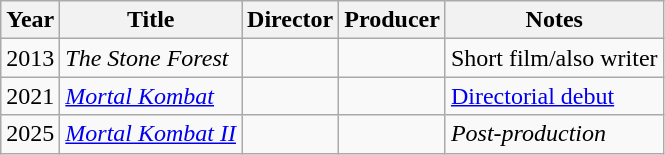<table class="wikitable" ;>
<tr>
<th>Year</th>
<th>Title</th>
<th>Director</th>
<th>Producer</th>
<th>Notes</th>
</tr>
<tr>
<td>2013</td>
<td><em>The Stone Forest</em></td>
<td></td>
<td></td>
<td>Short film/also writer</td>
</tr>
<tr>
<td>2021</td>
<td><em><a href='#'>Mortal Kombat</a></em></td>
<td></td>
<td></td>
<td><a href='#'>Directorial debut</a></td>
</tr>
<tr>
<td>2025</td>
<td><em><a href='#'>Mortal Kombat II</a></em></td>
<td></td>
<td></td>
<td><em>Post-production</em></td>
</tr>
</table>
